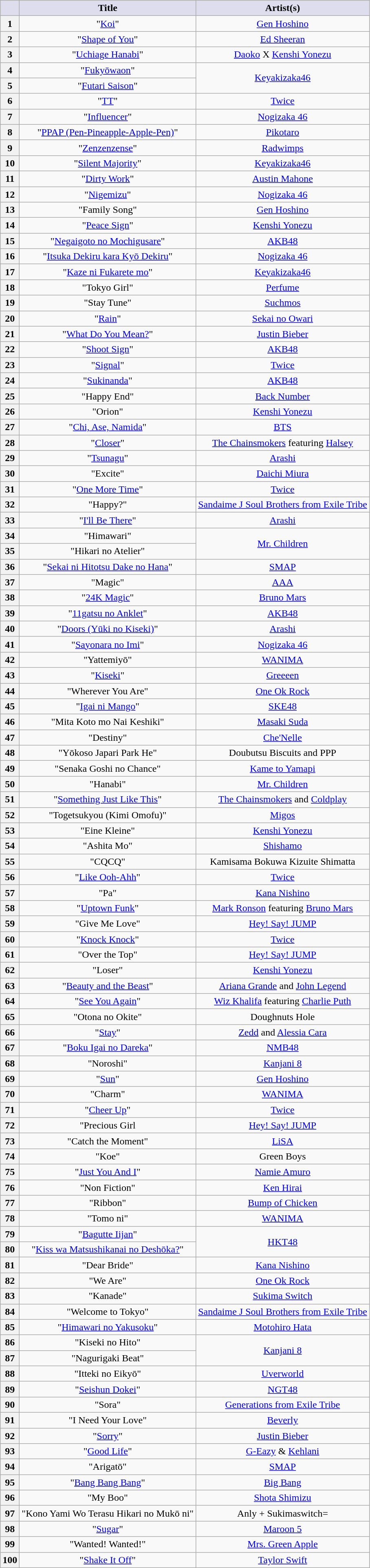<table class="wikitable sortable" style="text-align: center">
<tr>
<th scope="col" style="background:#dde;"></th>
<th scope="col" style="background:#dde;">Title</th>
<th scope="col" style="background:#dde;">Artist(s)</th>
</tr>
<tr>
<th scope="row">1</th>
<td>"<a href='#'>Koi</a>"</td>
<td><a href='#'>Gen Hoshino</a></td>
</tr>
<tr>
<th scope="row">2</th>
<td>"<a href='#'>Shape of You</a>"</td>
<td><a href='#'>Ed Sheeran</a></td>
</tr>
<tr>
<th scope="row">3</th>
<td>"<a href='#'>Uchiage Hanabi</a>"</td>
<td><a href='#'>Daoko</a> X <a href='#'>Kenshi Yonezu</a></td>
</tr>
<tr>
<th scope="row">4</th>
<td>"<a href='#'>Fukyōwaon</a>"</td>
<td rowspan="2"><a href='#'>Keyakizaka46</a></td>
</tr>
<tr>
<th scope="row">5</th>
<td>"<a href='#'>Futari Saison</a>"</td>
</tr>
<tr>
<th scope="row">6</th>
<td>"<a href='#'>TT</a>"</td>
<td><a href='#'>Twice</a></td>
</tr>
<tr>
<th scope="row">7</th>
<td>"<a href='#'>Influencer</a>"</td>
<td><a href='#'>Nogizaka 46</a></td>
</tr>
<tr>
<th scope="row">8</th>
<td>"<a href='#'>PPAP (Pen-Pineapple-Apple-Pen)</a>"</td>
<td><a href='#'>Pikotaro</a></td>
</tr>
<tr>
<th scope="row">9</th>
<td>"<a href='#'>Zenzenzense</a>"</td>
<td><a href='#'>Radwimps</a></td>
</tr>
<tr>
<th scope="row">10</th>
<td>"<a href='#'>Silent Majority</a>"</td>
<td><a href='#'>Keyakizaka46</a></td>
</tr>
<tr>
<th scope="row">11</th>
<td>"<a href='#'>Dirty Work</a>"</td>
<td><a href='#'>Austin Mahone</a></td>
</tr>
<tr>
<th scope="row">12</th>
<td>"<a href='#'>Nigemizu</a>"</td>
<td><a href='#'>Nogizaka 46</a></td>
</tr>
<tr>
<th scope="row">13</th>
<td>"Family Song"</td>
<td><a href='#'>Gen Hoshino</a></td>
</tr>
<tr>
<th scope="row">14</th>
<td>"<a href='#'>Peace Sign</a>"</td>
<td><a href='#'>Kenshi Yonezu</a></td>
</tr>
<tr>
<th scope="row">15</th>
<td>"<a href='#'>Negaigoto no Mochigusare</a>"</td>
<td><a href='#'>AKB48</a></td>
</tr>
<tr>
<th scope="row">16</th>
<td>"<a href='#'>Itsuka Dekiru kara Kyō Dekiru</a>"</td>
<td><a href='#'>Nogizaka 46</a></td>
</tr>
<tr>
<th scope="row">17</th>
<td>"<a href='#'>Kaze ni Fukarete mo</a>"</td>
<td><a href='#'>Keyakizaka46</a></td>
</tr>
<tr>
<th scope="row">18</th>
<td>"Tokyo Girl"</td>
<td><a href='#'>Perfume</a></td>
</tr>
<tr>
<th scope="row">19</th>
<td>"Stay Tune"</td>
<td><a href='#'>Suchmos</a></td>
</tr>
<tr>
<th scope="row">20</th>
<td>"<a href='#'>Rain</a>"</td>
<td><a href='#'>Sekai no Owari</a></td>
</tr>
<tr>
<th scope="row">21</th>
<td>"<a href='#'>What Do You Mean?</a>"</td>
<td><a href='#'>Justin Bieber</a></td>
</tr>
<tr>
<th scope="row">22</th>
<td>"<a href='#'>Shoot Sign</a>"</td>
<td><a href='#'>AKB48</a></td>
</tr>
<tr>
<th scope="row">23</th>
<td>"<a href='#'>Signal</a>"</td>
<td><a href='#'>Twice</a></td>
</tr>
<tr>
<th scope="row">24</th>
<td>"<a href='#'>Sukinanda</a>"</td>
<td><a href='#'>AKB48</a></td>
</tr>
<tr>
<th scope="row">25</th>
<td>"Happy End"</td>
<td><a href='#'>Back Number</a></td>
</tr>
<tr>
<th scope="row">26</th>
<td>"Orion"</td>
<td><a href='#'>Kenshi Yonezu</a></td>
</tr>
<tr>
<th scope="row">27</th>
<td>"<a href='#'>Chi, Ase, Namida</a>"</td>
<td><a href='#'>BTS</a></td>
</tr>
<tr>
<th scope="row">28</th>
<td>"<a href='#'>Closer</a>"</td>
<td><a href='#'>The Chainsmokers</a> featuring <a href='#'>Halsey</a></td>
</tr>
<tr>
<th scope="row">29</th>
<td>"<a href='#'>Tsunagu</a>"</td>
<td><a href='#'>Arashi</a></td>
</tr>
<tr>
<th scope="row">30</th>
<td>"Excite"</td>
<td><a href='#'>Daichi Miura</a></td>
</tr>
<tr>
<th scope="row">31</th>
<td>"<a href='#'>One More Time</a>"</td>
<td><a href='#'>Twice</a></td>
</tr>
<tr>
<th scope="row">32</th>
<td>"Happy?"</td>
<td><a href='#'>Sandaime J Soul Brothers from Exile Tribe</a></td>
</tr>
<tr>
<th scope="row">33</th>
<td>"<a href='#'>I'll Be There</a>"</td>
<td><a href='#'>Arashi</a></td>
</tr>
<tr>
<th scope="row">34</th>
<td>"Himawari"</td>
<td rowspan="2"><a href='#'>Mr. Children</a></td>
</tr>
<tr>
<th scope="row">35</th>
<td>"Hikari no Atelier"</td>
</tr>
<tr>
<th scope="row">36</th>
<td>"<a href='#'>Sekai ni Hitotsu Dake no Hana</a>"</td>
<td><a href='#'>SMAP</a></td>
</tr>
<tr>
<th scope="row">37</th>
<td>"Magic"</td>
<td><a href='#'>AAA</a></td>
</tr>
<tr>
<th scope="row">38</th>
<td>"<a href='#'>24K Magic</a>"</td>
<td><a href='#'>Bruno Mars</a></td>
</tr>
<tr>
<th scope="row">39</th>
<td>"<a href='#'>11gatsu no Anklet</a>"</td>
<td><a href='#'>AKB48</a></td>
</tr>
<tr>
<th scope="row">40</th>
<td>"<a href='#'>Doors (Yūki no Kiseki)</a>"</td>
<td><a href='#'>Arashi</a></td>
</tr>
<tr>
<th scope="row">41</th>
<td>"<a href='#'>Sayonara no Imi</a>"</td>
<td><a href='#'>Nogizaka 46</a></td>
</tr>
<tr>
<th scope="row">42</th>
<td>"Yattemiyō"</td>
<td><a href='#'>WANIMA</a></td>
</tr>
<tr>
<th scope="row">43</th>
<td>"<a href='#'>Kiseki</a>"</td>
<td><a href='#'>Greeeen</a></td>
</tr>
<tr>
<th scope="row">44</th>
<td>"Wherever You Are"</td>
<td><a href='#'>One Ok Rock</a></td>
</tr>
<tr>
<th scope="row">45</th>
<td>"<a href='#'>Igai ni Mango</a>"</td>
<td><a href='#'>SKE48</a></td>
</tr>
<tr>
<th scope="row">46</th>
<td>"Mita Koto mo Nai Keshiki"</td>
<td><a href='#'>Masaki Suda</a></td>
</tr>
<tr>
<th scope="row">47</th>
<td>"Destiny"</td>
<td><a href='#'>Che'Nelle</a></td>
</tr>
<tr>
<th scope="row">48</th>
<td>"Yōkoso Japari Park He"</td>
<td>Doubutsu Biscuits and PPP</td>
</tr>
<tr>
<th scope="row">49</th>
<td>"Senaka Goshi no Chance"</td>
<td><a href='#'>Kame to Yamapi</a></td>
</tr>
<tr>
<th scope="row">50</th>
<td>"Hanabi"</td>
<td><a href='#'>Mr. Children</a></td>
</tr>
<tr>
<th scope="row">51</th>
<td>"<a href='#'>Something Just Like This</a>"</td>
<td><a href='#'>The Chainsmokers</a> and <a href='#'>Coldplay</a></td>
</tr>
<tr>
<th scope="row">52</th>
<td>"Togetsukyou (Kimi Omofu)"</td>
<td><a href='#'>Migos</a></td>
</tr>
<tr>
<th scope="row">53</th>
<td>"Eine Kleine"</td>
<td><a href='#'>Kenshi Yonezu</a></td>
</tr>
<tr>
<th scope="row">54</th>
<td>"Ashita Mo"</td>
<td><a href='#'>Shishamo</a></td>
</tr>
<tr>
<th scope="row">55</th>
<td>"CQCQ"</td>
<td>Kamisama Bokuwa Kizuite Shimatta</td>
</tr>
<tr>
<th scope="row">56</th>
<td>"<a href='#'>Like Ooh-Ahh</a>"</td>
<td><a href='#'>Twice</a></td>
</tr>
<tr>
<th scope="row">57</th>
<td>"Pa"</td>
<td><a href='#'>Kana Nishino</a></td>
</tr>
<tr>
<th scope="row">58</th>
<td>"<a href='#'>Uptown Funk</a>"</td>
<td><a href='#'>Mark Ronson</a> featuring <a href='#'>Bruno Mars</a></td>
</tr>
<tr>
<th scope="row">59</th>
<td>"Give Me Love"</td>
<td><a href='#'>Hey! Say! JUMP</a></td>
</tr>
<tr>
<th scope="row">60</th>
<td>"<a href='#'>Knock Knock</a>"</td>
<td><a href='#'>Twice</a></td>
</tr>
<tr>
<th scope="row">61</th>
<td>"Over the Top"</td>
<td><a href='#'>Hey! Say! JUMP</a></td>
</tr>
<tr>
<th scope="row">62</th>
<td>"Loser"</td>
<td><a href='#'>Kenshi Yonezu</a></td>
</tr>
<tr>
<th scope="row">63</th>
<td>"<a href='#'>Beauty and the Beast</a>"</td>
<td><a href='#'>Ariana Grande</a> and <a href='#'>John Legend</a></td>
</tr>
<tr>
<th scope="row">64</th>
<td>"<a href='#'>See You Again</a>"</td>
<td><a href='#'>Wiz Khalifa</a> featuring <a href='#'>Charlie Puth</a></td>
</tr>
<tr>
<th scope="row">65</th>
<td>"Otona no Okite"</td>
<td>Doughnuts Hole</td>
</tr>
<tr>
<th scope="row">66</th>
<td>"<a href='#'>Stay</a>"</td>
<td><a href='#'>Zedd</a> and <a href='#'>Alessia Cara</a></td>
</tr>
<tr>
<th scope="row">67</th>
<td>"<a href='#'>Boku Igai no Dareka</a>"</td>
<td><a href='#'>NMB48</a></td>
</tr>
<tr>
<th scope="row">68</th>
<td>"Noroshi"</td>
<td><a href='#'>Kanjani 8</a></td>
</tr>
<tr>
<th scope="row">69</th>
<td>"<a href='#'>Sun</a>"</td>
<td><a href='#'>Gen Hoshino</a></td>
</tr>
<tr>
<th scope="row">70</th>
<td>"Charm"</td>
<td><a href='#'>WANIMA</a></td>
</tr>
<tr>
<th scope="row">71</th>
<td>"<a href='#'>Cheer Up</a>"</td>
<td><a href='#'>Twice</a></td>
</tr>
<tr>
<th scope="row">72</th>
<td>"Precious Girl</td>
<td><a href='#'>Hey! Say! JUMP</a></td>
</tr>
<tr>
<th scope="row">73</th>
<td>"Catch the Moment"</td>
<td><a href='#'>LiSA</a></td>
</tr>
<tr>
<th scope="row">74</th>
<td>"Koe"</td>
<td>Green Boys</td>
</tr>
<tr>
<th scope="row">75</th>
<td>"<a href='#'>Just You And I</a>"</td>
<td><a href='#'>Namie Amuro</a></td>
</tr>
<tr>
<th scope="row">76</th>
<td>"Non Fiction"</td>
<td><a href='#'>Ken Hirai</a></td>
</tr>
<tr>
<th scope="row">77</th>
<td>"Ribbon"</td>
<td><a href='#'>Bump of Chicken</a></td>
</tr>
<tr>
<th scope="row">78</th>
<td>"Tomo ni"</td>
<td><a href='#'>WANIMA</a></td>
</tr>
<tr>
<th scope="row">79</th>
<td>"<a href='#'>Bagutte Iijan</a>"</td>
<td rowspan="2"><a href='#'>HKT48</a></td>
</tr>
<tr>
<th scope="row">80</th>
<td>"<a href='#'>Kiss wa Matsushikanai no Deshōka?</a>"</td>
</tr>
<tr>
<th scope="row">81</th>
<td>"Dear Bride"</td>
<td><a href='#'>Kana Nishino</a></td>
</tr>
<tr>
<th scope="row">82</th>
<td>"We Are"</td>
<td><a href='#'>One Ok Rock</a></td>
</tr>
<tr>
<th scope="row">83</th>
<td>"Kanade"</td>
<td><a href='#'>Sukima Switch</a></td>
</tr>
<tr>
<th scope="row">84</th>
<td>"Welcome to Tokyo"</td>
<td><a href='#'>Sandaime J Soul Brothers from Exile Tribe</a></td>
</tr>
<tr>
<th scope="row">85</th>
<td>"<a href='#'>Himawari no Yakusoku</a>"</td>
<td><a href='#'>Motohiro Hata</a></td>
</tr>
<tr>
<th scope="row">86</th>
<td>"Kiseki no Hito"</td>
<td rowspan="2"><a href='#'>Kanjani 8</a></td>
</tr>
<tr>
<th scope="row">87</th>
<td>"Nagurigaki Beat"</td>
</tr>
<tr>
<th scope="row">88</th>
<td>"Itteki no Eikyō"</td>
<td><a href='#'>Uverworld</a></td>
</tr>
<tr>
<th scope="row">89</th>
<td>"<a href='#'>Seishun Dokei</a>"</td>
<td><a href='#'>NGT48</a></td>
</tr>
<tr>
<th scope="row">90</th>
<td>"Sora"</td>
<td><a href='#'>Generations from Exile Tribe</a></td>
</tr>
<tr>
<th scope="row">91</th>
<td>"I Need Your Love"</td>
<td><a href='#'>Beverly</a></td>
</tr>
<tr>
<th scope="row">92</th>
<td>"<a href='#'>Sorry</a>"</td>
<td><a href='#'>Justin Bieber</a></td>
</tr>
<tr>
<th scope="row">93</th>
<td>"<a href='#'>Good Life</a>"</td>
<td><a href='#'>G-Eazy</a> & <a href='#'>Kehlani</a></td>
</tr>
<tr>
<th scope="row">94</th>
<td>"Arigatō"</td>
<td><a href='#'>SMAP</a></td>
</tr>
<tr>
<th scope="row">95</th>
<td>"<a href='#'>Bang Bang Bang</a>"</td>
<td><a href='#'>Big Bang</a></td>
</tr>
<tr>
<th scope="row">96</th>
<td>"My Boo"</td>
<td><a href='#'>Shota Shimizu</a></td>
</tr>
<tr>
<th scope="row">97</th>
<td>"Kono Yami Wo Terasu Hikari no Mukō ni"</td>
<td>Anly + Sukimaswitch=</td>
</tr>
<tr>
<th scope="row">98</th>
<td>"<a href='#'>Sugar</a>"</td>
<td><a href='#'>Maroon 5</a></td>
</tr>
<tr>
<th scope="row">99</th>
<td>"Wanted! Wanted!"</td>
<td><a href='#'>Mrs. Green Apple</a></td>
</tr>
<tr>
<th scope="row">100</th>
<td>"<a href='#'>Shake It Off</a>"</td>
<td><a href='#'>Taylor Swift</a></td>
</tr>
</table>
